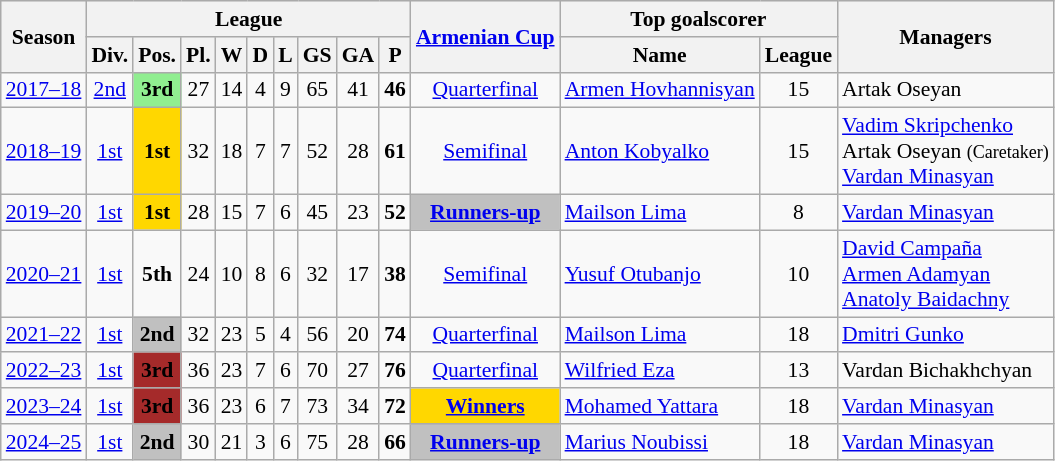<table class="wikitable mw-collapsible mw-collapsed" align=center cellspacing="0" cellpadding="3" style="border:1px solid #AAAAAA;font-size:90%">
<tr style="background:#efefef;">
<th rowspan="2">Season</th>
<th colspan="9">League</th>
<th rowspan="2"><a href='#'>Armenian Cup</a></th>
<th colspan="2">Top goalscorer</th>
<th rowspan="2">Managers</th>
</tr>
<tr>
<th>Div.</th>
<th>Pos.</th>
<th>Pl.</th>
<th>W</th>
<th>D</th>
<th>L</th>
<th>GS</th>
<th>GA</th>
<th>P</th>
<th>Name</th>
<th>League</th>
</tr>
<tr>
<td align=center><a href='#'>2017–18</a></td>
<td align=center><a href='#'>2nd</a></td>
<td style="text-align:center; background:lightgreen;"><strong>3rd</strong></td>
<td align=center>27</td>
<td align=center>14</td>
<td align=center>4</td>
<td align=center>9</td>
<td align=center>65</td>
<td align=center>41</td>
<td align=center><strong>46</strong></td>
<td align=center><a href='#'>Quarterfinal</a></td>
<td align=left> <a href='#'>Armen Hovhannisyan</a></td>
<td align=center>15</td>
<td align=left> Artak Oseyan</td>
</tr>
<tr>
<td align=center><a href='#'>2018–19</a></td>
<td align=center><a href='#'>1st</a></td>
<td style="text-align:center; background:gold;"><strong>1st</strong></td>
<td align=center>32</td>
<td align=center>18</td>
<td align=center>7</td>
<td align=center>7</td>
<td align=center>52</td>
<td align=center>28</td>
<td align=center><strong>61</strong></td>
<td align=center><a href='#'>Semifinal</a></td>
<td align=left> <a href='#'>Anton Kobyalko</a></td>
<td align=center>15</td>
<td align=left> <a href='#'>Vadim Skripchenko</a> <br>  Artak Oseyan <small> (Caretaker)</small> <br>  <a href='#'>Vardan Minasyan</a></td>
</tr>
<tr>
<td align=center><a href='#'>2019–20</a></td>
<td align=center><a href='#'>1st</a></td>
<td style="text-align:center; background:gold;"><strong>1st</strong></td>
<td align=center>28</td>
<td align=center>15</td>
<td align=center>7</td>
<td align=center>6</td>
<td align=center>45</td>
<td align=center>23</td>
<td align=center><strong>52</strong></td>
<td style="text-align:center; background:silver;"><strong><a href='#'>Runners-up</a></strong></td>
<td align=left> <a href='#'>Mailson Lima</a></td>
<td align=center>8</td>
<td align=left> <a href='#'>Vardan Minasyan</a></td>
</tr>
<tr>
<td align=center><a href='#'>2020–21</a></td>
<td align=center><a href='#'>1st</a></td>
<td align=center><strong>5th</strong></td>
<td align=center>24</td>
<td align=center>10</td>
<td align=center>8</td>
<td align=center>6</td>
<td align=center>32</td>
<td align=center>17</td>
<td align=center><strong>38</strong></td>
<td align=center><a href='#'>Semifinal</a></td>
<td align=left> <a href='#'>Yusuf Otubanjo</a></td>
<td align=center>10</td>
<td align=left> <a href='#'>David Campaña</a> <br>  <a href='#'>Armen Adamyan</a>  <br>  <a href='#'>Anatoly Baidachny</a></td>
</tr>
<tr>
<td align=center><a href='#'>2021–22</a></td>
<td align=center><a href='#'>1st</a></td>
<td style="text-align:center; background:silver;"><strong>2nd</strong></td>
<td align=center>32</td>
<td align=center>23</td>
<td align=center>5</td>
<td align=center>4</td>
<td align=center>56</td>
<td align=center>20</td>
<td align=center><strong>74</strong></td>
<td align=center><a href='#'>Quarterfinal</a></td>
<td align=left> <a href='#'>Mailson Lima</a></td>
<td align=center>18</td>
<td align=left> <a href='#'>Dmitri Gunko</a></td>
</tr>
<tr>
<td align=center><a href='#'>2022–23</a></td>
<td align=center><a href='#'>1st</a></td>
<td style="text-align:center; background:brown;"><strong>3rd</strong></td>
<td align=center>36</td>
<td align=center>23</td>
<td align=center>7</td>
<td align=center>6</td>
<td align=center>70</td>
<td align=center>27</td>
<td align=center><strong>76</strong></td>
<td align=center><a href='#'>Quarterfinal</a></td>
<td align=left> <a href='#'>Wilfried Eza</a></td>
<td align=center>13</td>
<td align=left> Vardan Bichakhchyan</td>
</tr>
<tr>
<td align=center><a href='#'>2023–24</a></td>
<td align=center><a href='#'>1st</a></td>
<td style="text-align:center; background:brown;"><strong>3rd</strong></td>
<td align=center>36</td>
<td align=center>23</td>
<td align=center>6</td>
<td align=center>7</td>
<td align=center>73</td>
<td align=center>34</td>
<td align=center><strong>72</strong></td>
<td style="text-align:center; background:gold;"><strong><a href='#'>Winners</a></strong></td>
<td align=left> <a href='#'>Mohamed Yattara</a></td>
<td align=center>18</td>
<td align=left> <a href='#'>Vardan Minasyan</a></td>
</tr>
<tr>
<td align=center><a href='#'>2024–25</a></td>
<td align=center><a href='#'>1st</a></td>
<td style="text-align:center; background:silver;"><strong>2nd</strong></td>
<td align=center>30</td>
<td align=center>21</td>
<td align=center>3</td>
<td align=center>6</td>
<td align=center>75</td>
<td align=center>28</td>
<td align=center><strong>66</strong></td>
<td style="text-align:center; background:silver;"><strong><a href='#'>Runners-up</a></strong></td>
<td align=left> <a href='#'>Marius Noubissi</a></td>
<td align=center>18</td>
<td align=left> <a href='#'>Vardan Minasyan</a></td>
</tr>
</table>
